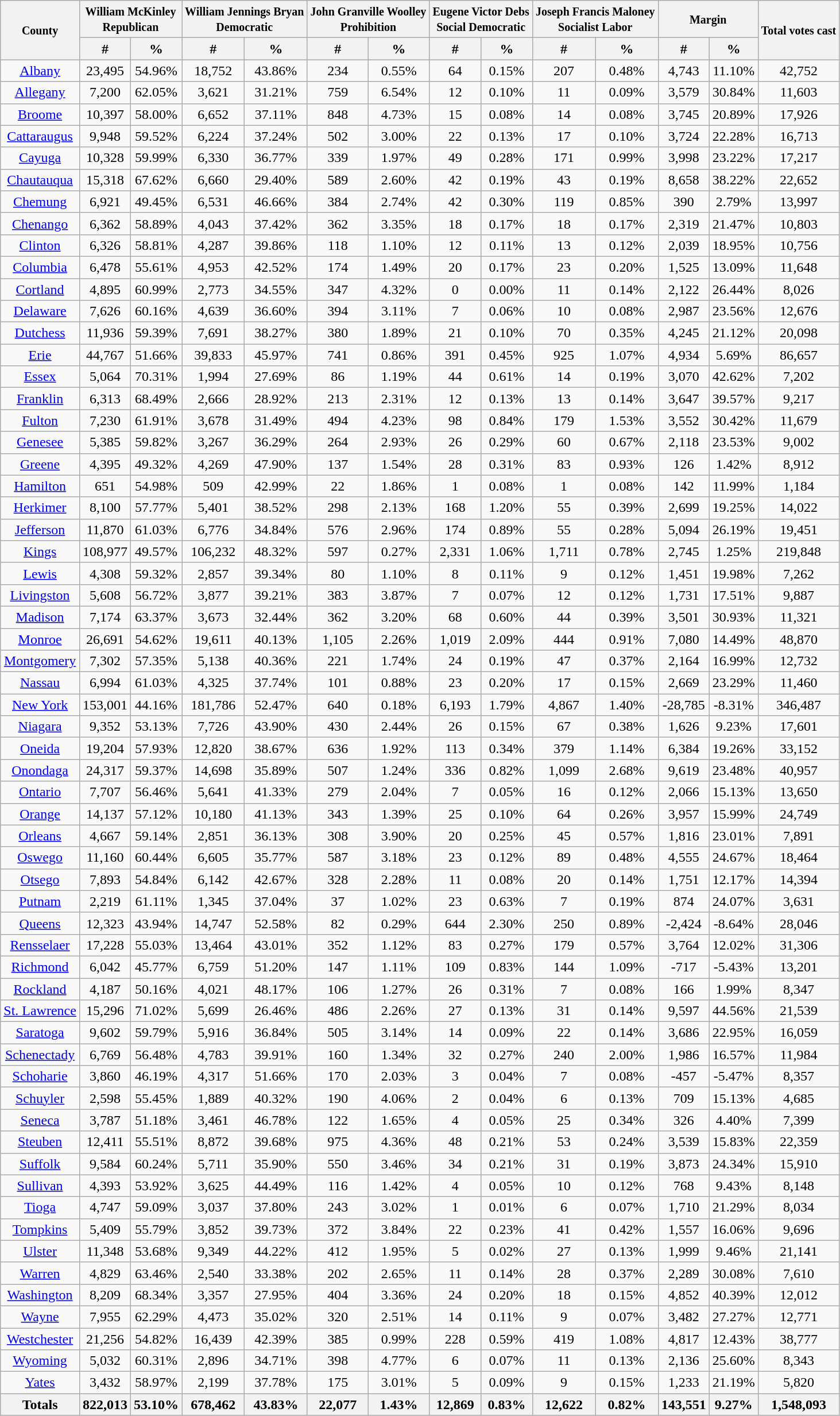<table class="wikitable sortable">
<tr>
<th rowspan="2"><small>County</small></th>
<th colspan="2"><small>William McKinley</small><br><small>Republican</small></th>
<th colspan="2"><small>William Jennings Bryan</small><br><small>Democratic</small></th>
<th colspan="2"><small>John Granville Woolley</small><br><small>Prohibition</small></th>
<th colspan="2"><small>Eugene Victor Debs</small><br><small>Social Democratic</small></th>
<th colspan="2"><small>Joseph Francis Maloney</small><br><small>Socialist Labor</small></th>
<th colspan="2"><small>Margin</small></th>
<th rowspan="2"><small>Total votes cast</small></th>
</tr>
<tr bgcolor="lightgrey">
<th data-sort-type="number">#</th>
<th data-sort-type="number">%</th>
<th data-sort-type="number">#</th>
<th data-sort-type="number">%</th>
<th data-sort-type="number">#</th>
<th data-sort-type="number">%</th>
<th data-sort-type="number">#</th>
<th data-sort-type="number">%</th>
<th data-sort-type="number">#</th>
<th data-sort-type="number">%</th>
<th data-sort-type="number">#</th>
<th data-sort-type="number">%</th>
</tr>
<tr style="text-align:center;">
<td><a href='#'>Albany</a></td>
<td>23,495</td>
<td>54.96%</td>
<td>18,752</td>
<td>43.86%</td>
<td>234</td>
<td>0.55%</td>
<td>64</td>
<td>0.15%</td>
<td>207</td>
<td>0.48%</td>
<td>4,743</td>
<td>11.10%</td>
<td>42,752</td>
</tr>
<tr style="text-align:center;">
<td><a href='#'>Allegany</a></td>
<td>7,200</td>
<td>62.05%</td>
<td>3,621</td>
<td>31.21%</td>
<td>759</td>
<td>6.54%</td>
<td>12</td>
<td>0.10%</td>
<td>11</td>
<td>0.09%</td>
<td>3,579</td>
<td>30.84%</td>
<td>11,603</td>
</tr>
<tr style="text-align:center;">
<td><a href='#'>Broome</a></td>
<td>10,397</td>
<td>58.00%</td>
<td>6,652</td>
<td>37.11%</td>
<td>848</td>
<td>4.73%</td>
<td>15</td>
<td>0.08%</td>
<td>14</td>
<td>0.08%</td>
<td>3,745</td>
<td>20.89%</td>
<td>17,926</td>
</tr>
<tr style="text-align:center;">
<td><a href='#'>Cattaraugus</a></td>
<td>9,948</td>
<td>59.52%</td>
<td>6,224</td>
<td>37.24%</td>
<td>502</td>
<td>3.00%</td>
<td>22</td>
<td>0.13%</td>
<td>17</td>
<td>0.10%</td>
<td>3,724</td>
<td>22.28%</td>
<td>16,713</td>
</tr>
<tr style="text-align:center;">
<td><a href='#'>Cayuga</a></td>
<td>10,328</td>
<td>59.99%</td>
<td>6,330</td>
<td>36.77%</td>
<td>339</td>
<td>1.97%</td>
<td>49</td>
<td>0.28%</td>
<td>171</td>
<td>0.99%</td>
<td>3,998</td>
<td>23.22%</td>
<td>17,217</td>
</tr>
<tr style="text-align:center;">
<td><a href='#'>Chautauqua</a></td>
<td>15,318</td>
<td>67.62%</td>
<td>6,660</td>
<td>29.40%</td>
<td>589</td>
<td>2.60%</td>
<td>42</td>
<td>0.19%</td>
<td>43</td>
<td>0.19%</td>
<td>8,658</td>
<td>38.22%</td>
<td>22,652</td>
</tr>
<tr style="text-align:center;">
<td><a href='#'>Chemung</a></td>
<td>6,921</td>
<td>49.45%</td>
<td>6,531</td>
<td>46.66%</td>
<td>384</td>
<td>2.74%</td>
<td>42</td>
<td>0.30%</td>
<td>119</td>
<td>0.85%</td>
<td>390</td>
<td>2.79%</td>
<td>13,997</td>
</tr>
<tr style="text-align:center;">
<td><a href='#'>Chenango</a></td>
<td>6,362</td>
<td>58.89%</td>
<td>4,043</td>
<td>37.42%</td>
<td>362</td>
<td>3.35%</td>
<td>18</td>
<td>0.17%</td>
<td>18</td>
<td>0.17%</td>
<td>2,319</td>
<td>21.47%</td>
<td>10,803</td>
</tr>
<tr style="text-align:center;">
<td><a href='#'>Clinton</a></td>
<td>6,326</td>
<td>58.81%</td>
<td>4,287</td>
<td>39.86%</td>
<td>118</td>
<td>1.10%</td>
<td>12</td>
<td>0.11%</td>
<td>13</td>
<td>0.12%</td>
<td>2,039</td>
<td>18.95%</td>
<td>10,756</td>
</tr>
<tr style="text-align:center;">
<td><a href='#'>Columbia</a></td>
<td>6,478</td>
<td>55.61%</td>
<td>4,953</td>
<td>42.52%</td>
<td>174</td>
<td>1.49%</td>
<td>20</td>
<td>0.17%</td>
<td>23</td>
<td>0.20%</td>
<td>1,525</td>
<td>13.09%</td>
<td>11,648</td>
</tr>
<tr style="text-align:center;">
<td><a href='#'>Cortland</a></td>
<td>4,895</td>
<td>60.99%</td>
<td>2,773</td>
<td>34.55%</td>
<td>347</td>
<td>4.32%</td>
<td>0</td>
<td>0.00%</td>
<td>11</td>
<td>0.14%</td>
<td>2,122</td>
<td>26.44%</td>
<td>8,026</td>
</tr>
<tr style="text-align:center;">
<td><a href='#'>Delaware</a></td>
<td>7,626</td>
<td>60.16%</td>
<td>4,639</td>
<td>36.60%</td>
<td>394</td>
<td>3.11%</td>
<td>7</td>
<td>0.06%</td>
<td>10</td>
<td>0.08%</td>
<td>2,987</td>
<td>23.56%</td>
<td>12,676</td>
</tr>
<tr style="text-align:center;">
<td><a href='#'>Dutchess</a></td>
<td>11,936</td>
<td>59.39%</td>
<td>7,691</td>
<td>38.27%</td>
<td>380</td>
<td>1.89%</td>
<td>21</td>
<td>0.10%</td>
<td>70</td>
<td>0.35%</td>
<td>4,245</td>
<td>21.12%</td>
<td>20,098</td>
</tr>
<tr style="text-align:center;">
<td><a href='#'>Erie</a></td>
<td>44,767</td>
<td>51.66%</td>
<td>39,833</td>
<td>45.97%</td>
<td>741</td>
<td>0.86%</td>
<td>391</td>
<td>0.45%</td>
<td>925</td>
<td>1.07%</td>
<td>4,934</td>
<td>5.69%</td>
<td>86,657</td>
</tr>
<tr style="text-align:center;">
<td><a href='#'>Essex</a></td>
<td>5,064</td>
<td>70.31%</td>
<td>1,994</td>
<td>27.69%</td>
<td>86</td>
<td>1.19%</td>
<td>44</td>
<td>0.61%</td>
<td>14</td>
<td>0.19%</td>
<td>3,070</td>
<td>42.62%</td>
<td>7,202</td>
</tr>
<tr style="text-align:center;">
<td><a href='#'>Franklin</a></td>
<td>6,313</td>
<td>68.49%</td>
<td>2,666</td>
<td>28.92%</td>
<td>213</td>
<td>2.31%</td>
<td>12</td>
<td>0.13%</td>
<td>13</td>
<td>0.14%</td>
<td>3,647</td>
<td>39.57%</td>
<td>9,217</td>
</tr>
<tr style="text-align:center;">
<td><a href='#'>Fulton</a></td>
<td>7,230</td>
<td>61.91%</td>
<td>3,678</td>
<td>31.49%</td>
<td>494</td>
<td>4.23%</td>
<td>98</td>
<td>0.84%</td>
<td>179</td>
<td>1.53%</td>
<td>3,552</td>
<td>30.42%</td>
<td>11,679</td>
</tr>
<tr style="text-align:center;">
<td><a href='#'>Genesee</a></td>
<td>5,385</td>
<td>59.82%</td>
<td>3,267</td>
<td>36.29%</td>
<td>264</td>
<td>2.93%</td>
<td>26</td>
<td>0.29%</td>
<td>60</td>
<td>0.67%</td>
<td>2,118</td>
<td>23.53%</td>
<td>9,002</td>
</tr>
<tr style="text-align:center;">
<td><a href='#'>Greene</a></td>
<td>4,395</td>
<td>49.32%</td>
<td>4,269</td>
<td>47.90%</td>
<td>137</td>
<td>1.54%</td>
<td>28</td>
<td>0.31%</td>
<td>83</td>
<td>0.93%</td>
<td>126</td>
<td>1.42%</td>
<td>8,912</td>
</tr>
<tr style="text-align:center;">
<td><a href='#'>Hamilton</a></td>
<td>651</td>
<td>54.98%</td>
<td>509</td>
<td>42.99%</td>
<td>22</td>
<td>1.86%</td>
<td>1</td>
<td>0.08%</td>
<td>1</td>
<td>0.08%</td>
<td>142</td>
<td>11.99%</td>
<td>1,184</td>
</tr>
<tr style="text-align:center;">
<td><a href='#'>Herkimer</a></td>
<td>8,100</td>
<td>57.77%</td>
<td>5,401</td>
<td>38.52%</td>
<td>298</td>
<td>2.13%</td>
<td>168</td>
<td>1.20%</td>
<td>55</td>
<td>0.39%</td>
<td>2,699</td>
<td>19.25%</td>
<td>14,022</td>
</tr>
<tr style="text-align:center;">
<td><a href='#'>Jefferson</a></td>
<td>11,870</td>
<td>61.03%</td>
<td>6,776</td>
<td>34.84%</td>
<td>576</td>
<td>2.96%</td>
<td>174</td>
<td>0.89%</td>
<td>55</td>
<td>0.28%</td>
<td>5,094</td>
<td>26.19%</td>
<td>19,451</td>
</tr>
<tr style="text-align:center;">
<td><a href='#'>Kings</a></td>
<td>108,977</td>
<td>49.57%</td>
<td>106,232</td>
<td>48.32%</td>
<td>597</td>
<td>0.27%</td>
<td>2,331</td>
<td>1.06%</td>
<td>1,711</td>
<td>0.78%</td>
<td>2,745</td>
<td>1.25%</td>
<td>219,848</td>
</tr>
<tr style="text-align:center;">
<td><a href='#'>Lewis</a></td>
<td>4,308</td>
<td>59.32%</td>
<td>2,857</td>
<td>39.34%</td>
<td>80</td>
<td>1.10%</td>
<td>8</td>
<td>0.11%</td>
<td>9</td>
<td>0.12%</td>
<td>1,451</td>
<td>19.98%</td>
<td>7,262</td>
</tr>
<tr style="text-align:center;">
<td><a href='#'>Livingston</a></td>
<td>5,608</td>
<td>56.72%</td>
<td>3,877</td>
<td>39.21%</td>
<td>383</td>
<td>3.87%</td>
<td>7</td>
<td>0.07%</td>
<td>12</td>
<td>0.12%</td>
<td>1,731</td>
<td>17.51%</td>
<td>9,887</td>
</tr>
<tr style="text-align:center;">
<td><a href='#'>Madison</a></td>
<td>7,174</td>
<td>63.37%</td>
<td>3,673</td>
<td>32.44%</td>
<td>362</td>
<td>3.20%</td>
<td>68</td>
<td>0.60%</td>
<td>44</td>
<td>0.39%</td>
<td>3,501</td>
<td>30.93%</td>
<td>11,321</td>
</tr>
<tr style="text-align:center;">
<td><a href='#'>Monroe</a></td>
<td>26,691</td>
<td>54.62%</td>
<td>19,611</td>
<td>40.13%</td>
<td>1,105</td>
<td>2.26%</td>
<td>1,019</td>
<td>2.09%</td>
<td>444</td>
<td>0.91%</td>
<td>7,080</td>
<td>14.49%</td>
<td>48,870</td>
</tr>
<tr style="text-align:center;">
<td><a href='#'>Montgomery</a></td>
<td>7,302</td>
<td>57.35%</td>
<td>5,138</td>
<td>40.36%</td>
<td>221</td>
<td>1.74%</td>
<td>24</td>
<td>0.19%</td>
<td>47</td>
<td>0.37%</td>
<td>2,164</td>
<td>16.99%</td>
<td>12,732</td>
</tr>
<tr style="text-align:center;">
<td><a href='#'>Nassau</a></td>
<td>6,994</td>
<td>61.03%</td>
<td>4,325</td>
<td>37.74%</td>
<td>101</td>
<td>0.88%</td>
<td>23</td>
<td>0.20%</td>
<td>17</td>
<td>0.15%</td>
<td>2,669</td>
<td>23.29%</td>
<td>11,460</td>
</tr>
<tr style="text-align:center;">
<td><a href='#'>New York</a></td>
<td>153,001</td>
<td>44.16%</td>
<td>181,786</td>
<td>52.47%</td>
<td>640</td>
<td>0.18%</td>
<td>6,193</td>
<td>1.79%</td>
<td>4,867</td>
<td>1.40%</td>
<td>-28,785</td>
<td>-8.31%</td>
<td>346,487</td>
</tr>
<tr style="text-align:center;">
<td><a href='#'>Niagara</a></td>
<td>9,352</td>
<td>53.13%</td>
<td>7,726</td>
<td>43.90%</td>
<td>430</td>
<td>2.44%</td>
<td>26</td>
<td>0.15%</td>
<td>67</td>
<td>0.38%</td>
<td>1,626</td>
<td>9.23%</td>
<td>17,601</td>
</tr>
<tr style="text-align:center;">
<td><a href='#'>Oneida</a></td>
<td>19,204</td>
<td>57.93%</td>
<td>12,820</td>
<td>38.67%</td>
<td>636</td>
<td>1.92%</td>
<td>113</td>
<td>0.34%</td>
<td>379</td>
<td>1.14%</td>
<td>6,384</td>
<td>19.26%</td>
<td>33,152</td>
</tr>
<tr style="text-align:center;">
<td><a href='#'>Onondaga</a></td>
<td>24,317</td>
<td>59.37%</td>
<td>14,698</td>
<td>35.89%</td>
<td>507</td>
<td>1.24%</td>
<td>336</td>
<td>0.82%</td>
<td>1,099</td>
<td>2.68%</td>
<td>9,619</td>
<td>23.48%</td>
<td>40,957</td>
</tr>
<tr style="text-align:center;">
<td><a href='#'>Ontario</a></td>
<td>7,707</td>
<td>56.46%</td>
<td>5,641</td>
<td>41.33%</td>
<td>279</td>
<td>2.04%</td>
<td>7</td>
<td>0.05%</td>
<td>16</td>
<td>0.12%</td>
<td>2,066</td>
<td>15.13%</td>
<td>13,650</td>
</tr>
<tr style="text-align:center;">
<td><a href='#'>Orange</a></td>
<td>14,137</td>
<td>57.12%</td>
<td>10,180</td>
<td>41.13%</td>
<td>343</td>
<td>1.39%</td>
<td>25</td>
<td>0.10%</td>
<td>64</td>
<td>0.26%</td>
<td>3,957</td>
<td>15.99%</td>
<td>24,749</td>
</tr>
<tr style="text-align:center;">
<td><a href='#'>Orleans</a></td>
<td>4,667</td>
<td>59.14%</td>
<td>2,851</td>
<td>36.13%</td>
<td>308</td>
<td>3.90%</td>
<td>20</td>
<td>0.25%</td>
<td>45</td>
<td>0.57%</td>
<td>1,816</td>
<td>23.01%</td>
<td>7,891</td>
</tr>
<tr style="text-align:center;">
<td><a href='#'>Oswego</a></td>
<td>11,160</td>
<td>60.44%</td>
<td>6,605</td>
<td>35.77%</td>
<td>587</td>
<td>3.18%</td>
<td>23</td>
<td>0.12%</td>
<td>89</td>
<td>0.48%</td>
<td>4,555</td>
<td>24.67%</td>
<td>18,464</td>
</tr>
<tr style="text-align:center;">
<td><a href='#'>Otsego</a></td>
<td>7,893</td>
<td>54.84%</td>
<td>6,142</td>
<td>42.67%</td>
<td>328</td>
<td>2.28%</td>
<td>11</td>
<td>0.08%</td>
<td>20</td>
<td>0.14%</td>
<td>1,751</td>
<td>12.17%</td>
<td>14,394</td>
</tr>
<tr style="text-align:center;">
<td><a href='#'>Putnam</a></td>
<td>2,219</td>
<td>61.11%</td>
<td>1,345</td>
<td>37.04%</td>
<td>37</td>
<td>1.02%</td>
<td>23</td>
<td>0.63%</td>
<td>7</td>
<td>0.19%</td>
<td>874</td>
<td>24.07%</td>
<td>3,631</td>
</tr>
<tr style="text-align:center;">
<td><a href='#'>Queens</a></td>
<td>12,323</td>
<td>43.94%</td>
<td>14,747</td>
<td>52.58%</td>
<td>82</td>
<td>0.29%</td>
<td>644</td>
<td>2.30%</td>
<td>250</td>
<td>0.89%</td>
<td>-2,424</td>
<td>-8.64%</td>
<td>28,046</td>
</tr>
<tr style="text-align:center;">
<td><a href='#'>Rensselaer</a></td>
<td>17,228</td>
<td>55.03%</td>
<td>13,464</td>
<td>43.01%</td>
<td>352</td>
<td>1.12%</td>
<td>83</td>
<td>0.27%</td>
<td>179</td>
<td>0.57%</td>
<td>3,764</td>
<td>12.02%</td>
<td>31,306</td>
</tr>
<tr style="text-align:center;">
<td><a href='#'>Richmond</a></td>
<td>6,042</td>
<td>45.77%</td>
<td>6,759</td>
<td>51.20%</td>
<td>147</td>
<td>1.11%</td>
<td>109</td>
<td>0.83%</td>
<td>144</td>
<td>1.09%</td>
<td>-717</td>
<td>-5.43%</td>
<td>13,201</td>
</tr>
<tr style="text-align:center;">
<td><a href='#'>Rockland</a></td>
<td>4,187</td>
<td>50.16%</td>
<td>4,021</td>
<td>48.17%</td>
<td>106</td>
<td>1.27%</td>
<td>26</td>
<td>0.31%</td>
<td>7</td>
<td>0.08%</td>
<td>166</td>
<td>1.99%</td>
<td>8,347</td>
</tr>
<tr style="text-align:center;">
<td><a href='#'>St. Lawrence</a></td>
<td>15,296</td>
<td>71.02%</td>
<td>5,699</td>
<td>26.46%</td>
<td>486</td>
<td>2.26%</td>
<td>27</td>
<td>0.13%</td>
<td>31</td>
<td>0.14%</td>
<td>9,597</td>
<td>44.56%</td>
<td>21,539</td>
</tr>
<tr style="text-align:center;">
<td><a href='#'>Saratoga</a></td>
<td>9,602</td>
<td>59.79%</td>
<td>5,916</td>
<td>36.84%</td>
<td>505</td>
<td>3.14%</td>
<td>14</td>
<td>0.09%</td>
<td>22</td>
<td>0.14%</td>
<td>3,686</td>
<td>22.95%</td>
<td>16,059</td>
</tr>
<tr style="text-align:center;">
<td><a href='#'>Schenectady</a></td>
<td>6,769</td>
<td>56.48%</td>
<td>4,783</td>
<td>39.91%</td>
<td>160</td>
<td>1.34%</td>
<td>32</td>
<td>0.27%</td>
<td>240</td>
<td>2.00%</td>
<td>1,986</td>
<td>16.57%</td>
<td>11,984</td>
</tr>
<tr style="text-align:center;">
<td><a href='#'>Schoharie</a></td>
<td>3,860</td>
<td>46.19%</td>
<td>4,317</td>
<td>51.66%</td>
<td>170</td>
<td>2.03%</td>
<td>3</td>
<td>0.04%</td>
<td>7</td>
<td>0.08%</td>
<td>-457</td>
<td>-5.47%</td>
<td>8,357</td>
</tr>
<tr style="text-align:center;">
<td><a href='#'>Schuyler</a></td>
<td>2,598</td>
<td>55.45%</td>
<td>1,889</td>
<td>40.32%</td>
<td>190</td>
<td>4.06%</td>
<td>2</td>
<td>0.04%</td>
<td>6</td>
<td>0.13%</td>
<td>709</td>
<td>15.13%</td>
<td>4,685</td>
</tr>
<tr style="text-align:center;">
<td><a href='#'>Seneca</a></td>
<td>3,787</td>
<td>51.18%</td>
<td>3,461</td>
<td>46.78%</td>
<td>122</td>
<td>1.65%</td>
<td>4</td>
<td>0.05%</td>
<td>25</td>
<td>0.34%</td>
<td>326</td>
<td>4.40%</td>
<td>7,399</td>
</tr>
<tr style="text-align:center;">
<td><a href='#'>Steuben</a></td>
<td>12,411</td>
<td>55.51%</td>
<td>8,872</td>
<td>39.68%</td>
<td>975</td>
<td>4.36%</td>
<td>48</td>
<td>0.21%</td>
<td>53</td>
<td>0.24%</td>
<td>3,539</td>
<td>15.83%</td>
<td>22,359</td>
</tr>
<tr style="text-align:center;">
<td><a href='#'>Suffolk</a></td>
<td>9,584</td>
<td>60.24%</td>
<td>5,711</td>
<td>35.90%</td>
<td>550</td>
<td>3.46%</td>
<td>34</td>
<td>0.21%</td>
<td>31</td>
<td>0.19%</td>
<td>3,873</td>
<td>24.34%</td>
<td>15,910</td>
</tr>
<tr style="text-align:center;">
<td><a href='#'>Sullivan</a></td>
<td>4,393</td>
<td>53.92%</td>
<td>3,625</td>
<td>44.49%</td>
<td>116</td>
<td>1.42%</td>
<td>4</td>
<td>0.05%</td>
<td>10</td>
<td>0.12%</td>
<td>768</td>
<td>9.43%</td>
<td>8,148</td>
</tr>
<tr style="text-align:center;">
<td><a href='#'>Tioga</a></td>
<td>4,747</td>
<td>59.09%</td>
<td>3,037</td>
<td>37.80%</td>
<td>243</td>
<td>3.02%</td>
<td>1</td>
<td>0.01%</td>
<td>6</td>
<td>0.07%</td>
<td>1,710</td>
<td>21.29%</td>
<td>8,034</td>
</tr>
<tr style="text-align:center;">
<td><a href='#'>Tompkins</a></td>
<td>5,409</td>
<td>55.79%</td>
<td>3,852</td>
<td>39.73%</td>
<td>372</td>
<td>3.84%</td>
<td>22</td>
<td>0.23%</td>
<td>41</td>
<td>0.42%</td>
<td>1,557</td>
<td>16.06%</td>
<td>9,696</td>
</tr>
<tr style="text-align:center;">
<td><a href='#'>Ulster</a></td>
<td>11,348</td>
<td>53.68%</td>
<td>9,349</td>
<td>44.22%</td>
<td>412</td>
<td>1.95%</td>
<td>5</td>
<td>0.02%</td>
<td>27</td>
<td>0.13%</td>
<td>1,999</td>
<td>9.46%</td>
<td>21,141</td>
</tr>
<tr style="text-align:center;">
<td><a href='#'>Warren</a></td>
<td>4,829</td>
<td>63.46%</td>
<td>2,540</td>
<td>33.38%</td>
<td>202</td>
<td>2.65%</td>
<td>11</td>
<td>0.14%</td>
<td>28</td>
<td>0.37%</td>
<td>2,289</td>
<td>30.08%</td>
<td>7,610</td>
</tr>
<tr style="text-align:center;">
<td><a href='#'>Washington</a></td>
<td>8,209</td>
<td>68.34%</td>
<td>3,357</td>
<td>27.95%</td>
<td>404</td>
<td>3.36%</td>
<td>24</td>
<td>0.20%</td>
<td>18</td>
<td>0.15%</td>
<td>4,852</td>
<td>40.39%</td>
<td>12,012</td>
</tr>
<tr style="text-align:center;">
<td><a href='#'>Wayne</a></td>
<td>7,955</td>
<td>62.29%</td>
<td>4,473</td>
<td>35.02%</td>
<td>320</td>
<td>2.51%</td>
<td>14</td>
<td>0.11%</td>
<td>9</td>
<td>0.07%</td>
<td>3,482</td>
<td>27.27%</td>
<td>12,771</td>
</tr>
<tr style="text-align:center;">
<td><a href='#'>Westchester</a></td>
<td>21,256</td>
<td>54.82%</td>
<td>16,439</td>
<td>42.39%</td>
<td>385</td>
<td>0.99%</td>
<td>228</td>
<td>0.59%</td>
<td>419</td>
<td>1.08%</td>
<td>4,817</td>
<td>12.43%</td>
<td>38,777</td>
</tr>
<tr style="text-align:center;">
<td><a href='#'>Wyoming</a></td>
<td>5,032</td>
<td>60.31%</td>
<td>2,896</td>
<td>34.71%</td>
<td>398</td>
<td>4.77%</td>
<td>6</td>
<td>0.07%</td>
<td>11</td>
<td>0.13%</td>
<td>2,136</td>
<td>25.60%</td>
<td>8,343</td>
</tr>
<tr style="text-align:center;">
<td><a href='#'>Yates</a></td>
<td>3,432</td>
<td>58.97%</td>
<td>2,199</td>
<td>37.78%</td>
<td>175</td>
<td>3.01%</td>
<td>5</td>
<td>0.09%</td>
<td>9</td>
<td>0.15%</td>
<td>1,233</td>
<td>21.19%</td>
<td>5,820</td>
</tr>
<tr>
<th>Totals</th>
<th>822,013</th>
<th>53.10%</th>
<th>678,462</th>
<th>43.83%</th>
<th>22,077</th>
<th>1.43%</th>
<th>12,869</th>
<th>0.83%</th>
<th>12,622</th>
<th>0.82%</th>
<th>143,551</th>
<th>9.27%</th>
<th>1,548,093</th>
</tr>
</table>
